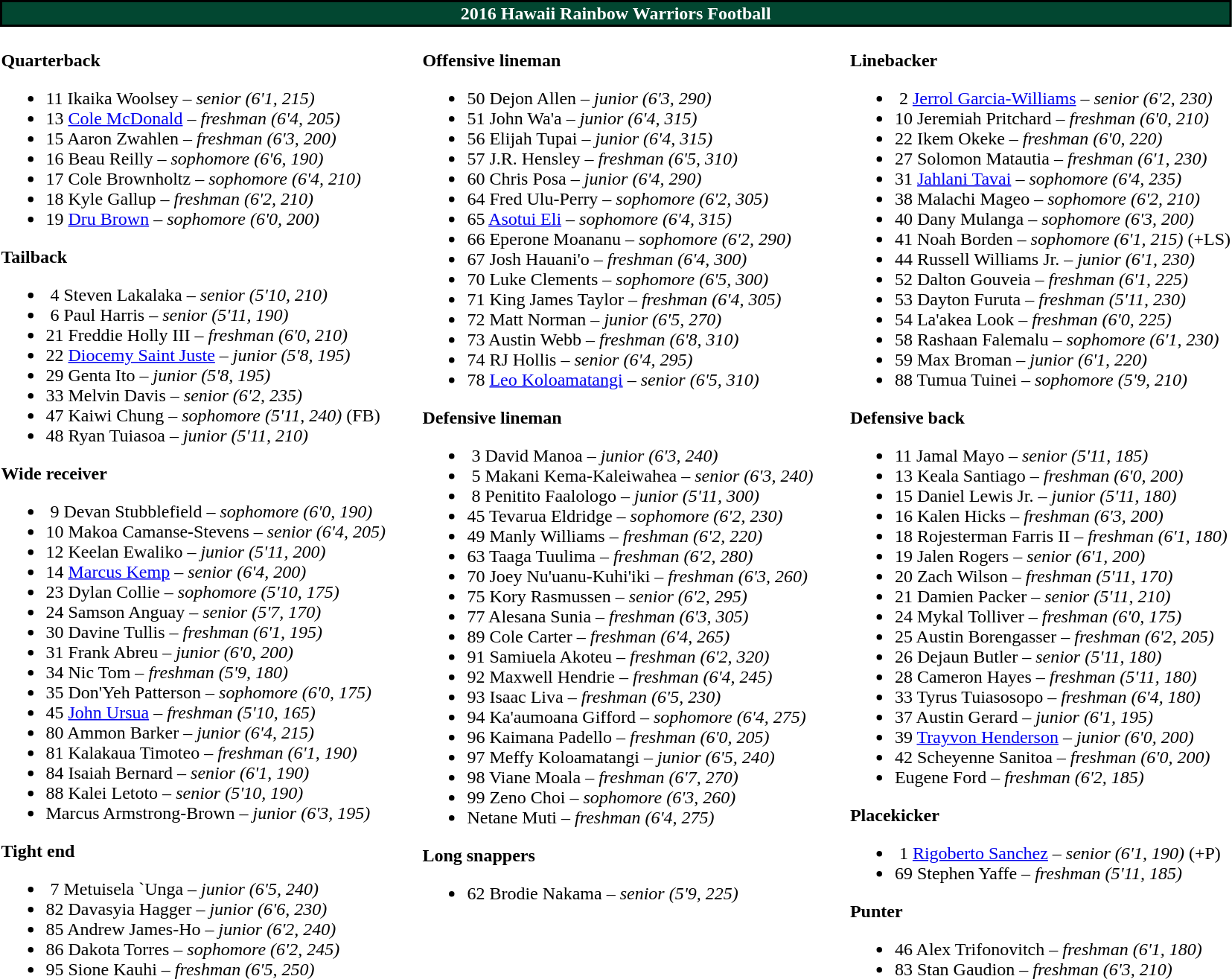<table class="toccolours" style="text-align: left;">
<tr>
<td colspan=11 style="color:#FFFFFF;background:#024731; text-align: center;border:2px solid #000000"><strong>2016 Hawaii Rainbow Warriors Football</strong></td>
</tr>
<tr>
<td valign="top"><br><strong>Quarterback</strong><ul><li>11  Ikaika Woolsey – <em> senior (6'1, 215)</em></li><li>13  <a href='#'>Cole McDonald</a> – <em>freshman (6'4, 205)</em></li><li>15  Aaron Zwahlen – <em> freshman (6'3, 200)</em></li><li>16  Beau Reilly – <em> sophomore (6'6, 190)</em></li><li>17  Cole Brownholtz – <em>sophomore (6'4, 210)</em></li><li>18  Kyle Gallup – <em>freshman (6'2, 210)</em></li><li>19  <a href='#'>Dru Brown</a> – <em>sophomore (6'0, 200)</em></li></ul><strong>Tailback</strong><ul><li> 4  Steven Lakalaka – <em>senior (5'10, 210)</em></li><li> 6  Paul Harris – <em> senior (5'11, 190)</em></li><li>21  Freddie Holly III – <em>freshman (6'0, 210)</em></li><li>22  <a href='#'>Diocemy Saint Juste</a> – <em> junior (5'8, 195)</em></li><li>29  Genta Ito – <em>junior (5'8, 195)</em></li><li>33  Melvin Davis – <em>senior (6'2, 235)</em></li><li>47  Kaiwi Chung – <em> sophomore (5'11, 240)</em> (FB)</li><li>48  Ryan Tuiasoa – <em> junior (5'11, 210)</em></li></ul><strong>Wide receiver</strong><ul><li> 9  Devan Stubblefield – <em> sophomore (6'0, 190)</em></li><li>10  Makoa Camanse-Stevens – <em>senior (6'4, 205)</em></li><li>12  Keelan Ewaliko – <em> junior (5'11, 200)</em></li><li>14  <a href='#'>Marcus Kemp</a> – <em>senior (6'4, 200)</em></li><li>23  Dylan Collie – <em> sophomore (5'10, 175)</em></li><li>24  Samson Anguay – <em>senior (5'7, 170)</em></li><li>30  Davine Tullis – <em>freshman (6'1, 195)</em></li><li>31  Frank Abreu – <em> junior (6'0, 200)</em></li><li>34  Nic Tom – <em>freshman (5'9, 180)</em></li><li>35  Don'Yeh Patterson – <em> sophomore (6'0, 175)</em></li><li>45  <a href='#'>John Ursua</a> – <em> freshman (5'10, 165)</em></li><li>80  Ammon Barker – <em> junior (6'4, 215)</em></li><li>81  Kalakaua Timoteo – <em>freshman (6'1, 190)</em></li><li>84  Isaiah Bernard – <em>senior (6'1, 190)</em></li><li>88  Kalei Letoto – <em>senior (5'10, 190)</em></li><li>Marcus Armstrong-Brown – <em>junior (6'3, 195)</em></li></ul><strong>Tight end</strong><ul><li> 7  Metuisela `Unga – <em>junior (6'5, 240)</em></li><li>82  Davasyia Hagger – <em> junior (6'6, 230)</em></li><li>85  Andrew James-Ho – <em> junior (6'2, 240)</em></li><li>86  Dakota Torres – <em> sophomore (6'2, 245)</em></li><li>95  Sione Kauhi – <em> freshman (6'5, 250)</em></li></ul></td>
<td width="25"> </td>
<td valign="top"><br><strong>Offensive lineman</strong><ul><li>50  Dejon Allen – <em> junior (6'3, 290)</em></li><li>51  John Wa'a – <em> junior (6'4, 315)</em></li><li>56  Elijah Tupai – <em> junior (6'4, 315)</em></li><li>57  J.R. Hensley – <em> freshman (6'5, 310)</em></li><li>60  Chris Posa – <em>junior (6'4, 290)</em></li><li>64  Fred Ulu-Perry – <em>sophomore (6'2, 305)</em></li><li>65  <a href='#'>Asotui Eli</a> – <em> sophomore (6'4, 315)</em></li><li>66  Eperone Moananu – <em>sophomore (6'2, 290)</em></li><li>67  Josh Hauani'o – <em>freshman (6'4, 300)</em></li><li>70  Luke Clements – <em> sophomore (6'5, 300)</em></li><li>71  King James Taylor – <em>freshman (6'4, 305)</em></li><li>72  Matt Norman – <em> junior (6'5, 270)</em></li><li>73  Austin Webb – <em> freshman (6'8, 310)</em></li><li>74  RJ Hollis – <em> senior (6'4, 295)</em></li><li>78  <a href='#'>Leo Koloamatangi</a> – <em> senior (6'5, 310)</em></li></ul><strong>Defensive lineman</strong><ul><li> 3  David Manoa – <em> junior (6'3, 240)</em></li><li> 5  Makani Kema-Kaleiwahea – <em> senior (6'3, 240)</em></li><li> 8  Penitito Faalologo – <em> junior (5'11, 300)</em></li><li>45  Tevarua Eldridge – <em> sophomore (6'2, 230)</em></li><li>49  Manly Williams – <em> freshman (6'2, 220)</em></li><li>63  Taaga Tuulima – <em>freshman (6'2, 280)</em></li><li>70  Joey Nu'uanu-Kuhi'iki – <em>freshman (6'3, 260)</em></li><li>75  Kory Rasmussen – <em> senior (6'2, 295)</em></li><li>77  Alesana Sunia – <em>freshman (6'3, 305)</em></li><li>89  Cole Carter – <em>freshman (6'4, 265)</em></li><li>91  Samiuela Akoteu – <em> freshman (6'2, 320)</em></li><li>92  Maxwell Hendrie – <em>freshman (6'4, 245)</em></li><li>93  Isaac Liva – <em>freshman (6'5, 230)</em></li><li>94  Ka'aumoana Gifford – <em> sophomore (6'4, 275)</em></li><li>96  Kaimana Padello – <em>freshman (6'0, 205)</em></li><li>97  Meffy Koloamatangi – <em> junior (6'5, 240)</em></li><li>98  Viane Moala – <em>freshman (6'7, 270)</em></li><li>99  Zeno Choi – <em>sophomore (6'3, 260)</em></li><li>Netane Muti – <em>freshman (6'4, 275)</em></li></ul><strong>Long snappers</strong><ul><li>62  Brodie Nakama – <em>senior (5'9, 225)</em></li></ul></td>
<td width="25"> </td>
<td valign="top"><br><strong>Linebacker</strong><ul><li> 2  <a href='#'>Jerrol Garcia-Williams</a> – <em> senior (6'2, 230)</em></li><li>10  Jeremiah Pritchard – <em>freshman (6'0, 210)</em></li><li>22  Ikem Okeke – <em>freshman (6'0, 220)</em></li><li>27  Solomon Matautia – <em> freshman (6'1, 230)</em></li><li>31  <a href='#'>Jahlani Tavai</a> – <em> sophomore (6'4, 235)</em></li><li>38  Malachi Mageo – <em> sophomore (6'2, 210)</em></li><li>40  Dany Mulanga – <em> sophomore (6'3, 200)</em></li><li>41  Noah Borden – <em>sophomore (6'1, 215)</em> (+LS)</li><li>44  Russell Williams Jr. – <em>junior (6'1, 230)</em></li><li>52  Dalton Gouveia – <em> freshman (6'1, 225)</em></li><li>53  Dayton Furuta – <em> freshman (5'11, 230)</em></li><li>54  La'akea Look – <em>freshman (6'0, 225)</em></li><li>58  Rashaan Falemalu – <em> sophomore (6'1, 230)</em></li><li>59  Max Broman – <em> junior (6'1, 220)</em></li><li>88  Tumua Tuinei – <em> sophomore (5'9, 210)</em></li></ul><strong>Defensive back</strong><ul><li>11  Jamal Mayo – <em> senior (5'11, 185)</em></li><li>13  Keala Santiago – <em>freshman (6'0, 200)</em></li><li>15  Daniel Lewis Jr. – <em>junior (5'11, 180)</em></li><li>16  Kalen Hicks – <em>freshman (6'3, 200)</em></li><li>18  Rojesterman Farris II – <em> freshman (6'1, 180)</em></li><li>19  Jalen Rogers – <em> senior (6'1, 200)</em></li><li>20  Zach Wilson – <em>freshman (5'11, 170)</em></li><li>21  Damien Packer – <em> senior (5'11, 210)</em></li><li>24  Mykal Tolliver – <em>freshman (6'0, 175)</em></li><li>25  Austin Borengasser – <em> freshman (6'2, 205)</em></li><li>26  Dejaun Butler – <em>senior (5'11, 180)</em></li><li>28  Cameron Hayes – <em> freshman (5'11, 180)</em></li><li>33  Tyrus Tuiasosopo – <em>freshman (6'4, 180)</em></li><li>37  Austin Gerard – <em> junior (6'1, 195)</em></li><li>39  <a href='#'>Trayvon Henderson</a> – <em> junior (6'0, 200)</em></li><li>42  Scheyenne Sanitoa – <em>freshman (6'0, 200)</em></li><li>Eugene Ford – <em>freshman (6'2, 185)</em></li></ul><strong>Placekicker</strong><ul><li> 1  <a href='#'>Rigoberto Sanchez</a> – <em>senior (6'1, 190)</em> (+P)</li><li>69  Stephen Yaffe – <em>freshman (5'11, 185)</em></li></ul><strong>Punter</strong><ul><li>46  Alex Trifonovitch – <em> freshman (6'1, 180)</em></li><li>83  Stan Gaudion – <em>freshman (6'3, 210)</em></li></ul></td>
</tr>
</table>
